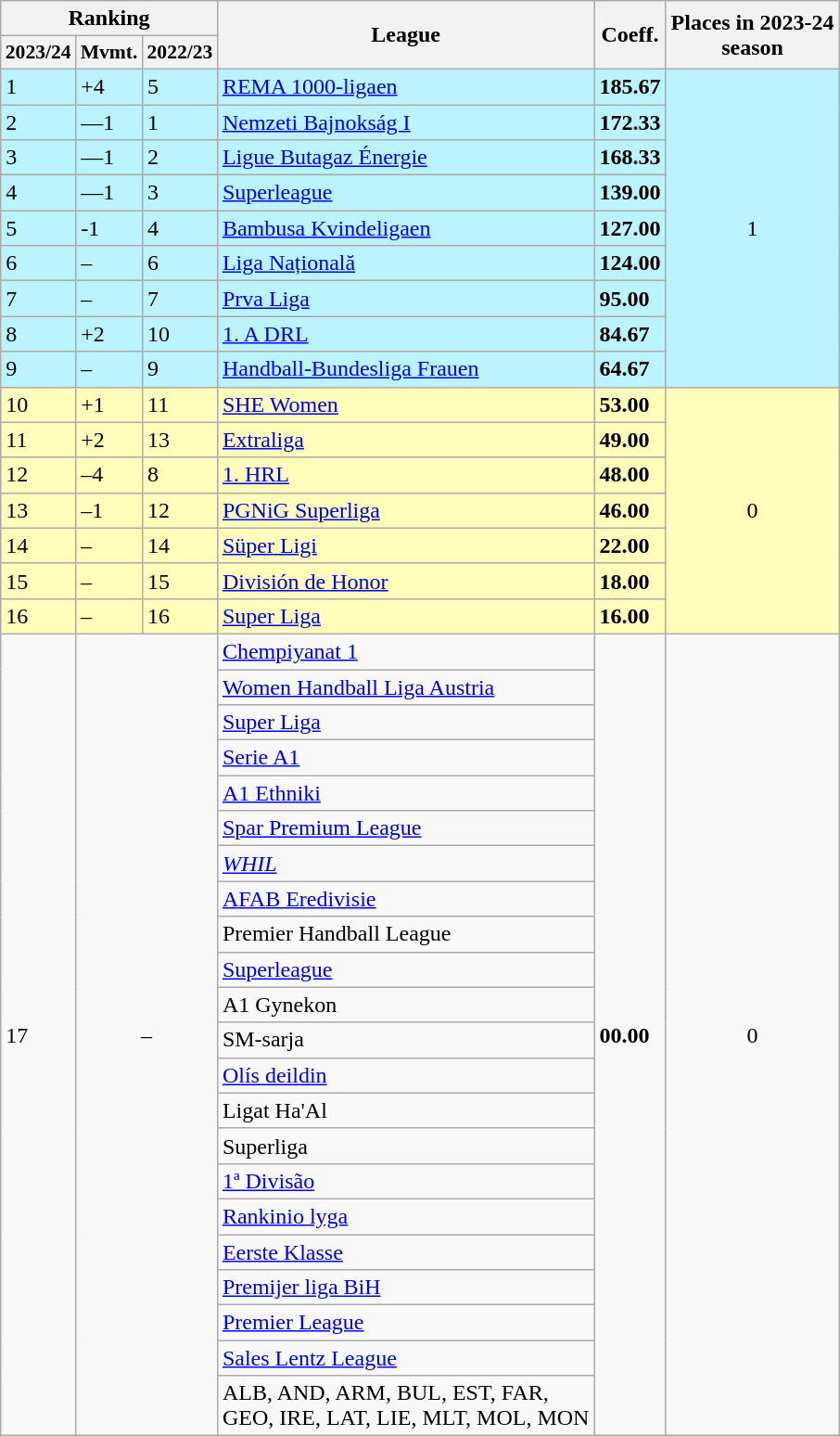<table class="wikitable sortable">
<tr>
<th colspan="3">Ranking</th>
<th rowspan="2">League</th>
<th rowspan="2">Coeff.</th>
<th rowspan="2" colspan="3">Places in 2023-24<br>season</th>
</tr>
<tr style=font-size:90%>
<th>2023/24</th>
<th>Mvmt.</th>
<th>2022/23</th>
</tr>
<tr bgcolor="#BBF3FF">
<td>1</td>
<td> +4</td>
<td>5</td>
<td> <a href='#'>REMA 1000-ligaen</a></td>
<td><strong>185.67</strong></td>
<td align=center rowspan="9" bgcolor="#BBF3FF">1</td>
</tr>
<tr bgcolor="#BBF3FF">
<td>2</td>
<td> —1</td>
<td>1</td>
<td> <a href='#'>Nemzeti Bajnokság I</a></td>
<td><strong>172.33</strong></td>
</tr>
<tr bgcolor="#BBF3FF">
<td>3</td>
<td> —1</td>
<td>2</td>
<td> <a href='#'>Ligue Butagaz Énergie</a></td>
<td><strong>168.33</strong></td>
</tr>
<tr bgcolor="#BBF3FF">
<td>4</td>
<td> —1</td>
<td>3</td>
<td> <a href='#'>Superleague</a></td>
<td><strong>139.00</strong></td>
</tr>
<tr bgcolor="#BBF3FF">
<td>5</td>
<td> -1</td>
<td>4</td>
<td> <a href='#'>Bambusa Kvindeligaen</a></td>
<td><strong>127.00</strong></td>
</tr>
<tr bgcolor="#BBF3FF">
<td>6</td>
<td> –</td>
<td>6</td>
<td> <a href='#'>Liga Națională</a></td>
<td><strong>124.00</strong></td>
</tr>
<tr bgcolor="#BBF3FF">
<td>7</td>
<td> –</td>
<td>7</td>
<td> <a href='#'>Prva Liga</a></td>
<td><strong>95.00</strong></td>
</tr>
<tr bgcolor="#BBF3FF">
<td>8</td>
<td> +2</td>
<td>10</td>
<td> <a href='#'>1. A DRL</a></td>
<td><strong>84.67</strong></td>
</tr>
<tr bgcolor="#BBF3FF">
<td>9</td>
<td> –</td>
<td>9</td>
<td> <a href='#'>Handball-Bundesliga Frauen</a></td>
<td><strong>64.67</strong></td>
</tr>
<tr bgcolor="#FFFFBB">
<td>10</td>
<td> +1</td>
<td>11</td>
<td> <a href='#'>SHE Women</a></td>
<td><strong>53.00</strong></td>
<td align=center rowspan="7" bgcolor="#FFFFBB">0</td>
</tr>
<tr bgcolor="#FFFFBB">
<td>11</td>
<td> +2</td>
<td>13</td>
<td> <a href='#'>Extraliga</a></td>
<td><strong>49.00</strong></td>
</tr>
<tr bgcolor="#FFFFBB">
<td>12</td>
<td> –4</td>
<td>8</td>
<td> <a href='#'>1. HRL</a></td>
<td><strong>48.00</strong></td>
</tr>
<tr bgcolor="#FFFFBB">
<td>13</td>
<td> –1</td>
<td>12</td>
<td> <a href='#'>PGNiG Superliga</a></td>
<td><strong>46.00</strong></td>
</tr>
<tr bgcolor="#FFFFBB">
<td>14</td>
<td> –</td>
<td>14</td>
<td> <a href='#'>Süper Ligi</a></td>
<td><strong>22.00</strong></td>
</tr>
<tr bgcolor="#FFFFBB">
<td>15</td>
<td> –</td>
<td>15</td>
<td> <a href='#'>División de Honor</a></td>
<td><strong>18.00</strong></td>
</tr>
<tr bgcolor="#FFFFBB">
<td>16</td>
<td> –</td>
<td>16</td>
<td> <a href='#'>Super Liga</a></td>
<td><strong>16.00</strong></td>
</tr>
<tr>
<td rowspan=22>17</td>
<td align=center rowspan="22" colspan="2">–</td>
<td> <a href='#'>Chempiyanat 1</a></td>
<td rowspan=22><strong>00.00</strong></td>
<td align=center rowspan=22>0</td>
</tr>
<tr>
<td> <a href='#'>Women Handball Liga Austria</a></td>
</tr>
<tr>
<td> <a href='#'>Super Liga</a></td>
</tr>
<tr>
<td> <a href='#'>Serie A1</a></td>
</tr>
<tr>
<td> <a href='#'>A1 Ethniki</a></td>
</tr>
<tr>
<td> <a href='#'>Spar Premium League</a></td>
</tr>
<tr>
<td> <em><a href='#'>WHIL</a></em></td>
</tr>
<tr>
<td> <a href='#'>AFAB Eredivisie</a></td>
</tr>
<tr>
<td> Premier Handball League</td>
</tr>
<tr>
<td> <a href='#'>Superleague</a></td>
</tr>
<tr>
<td> A1 Gynekon</td>
</tr>
<tr>
<td> SM-sarja</td>
</tr>
<tr>
<td> <a href='#'>Olís deildin</a></td>
</tr>
<tr>
<td> Ligat Ha'Al</td>
</tr>
<tr>
<td> Superliga</td>
</tr>
<tr>
<td> <a href='#'>1ª Divisão</a></td>
</tr>
<tr>
<td> <a href='#'>Rankinio lyga</a></td>
</tr>
<tr>
<td> <a href='#'>Eerste Klasse</a></td>
</tr>
<tr>
<td> <a href='#'>Premijer liga BiH</a></td>
</tr>
<tr>
<td> <a href='#'>Premier League</a></td>
</tr>
<tr>
<td> <a href='#'>Sales Lentz League</a></td>
</tr>
<tr>
<td>ALB, AND, ARM, BUL, EST, FAR,<br>GEO, IRE, LAT, LIE, MLT, MOL, MON</td>
</tr>
</table>
